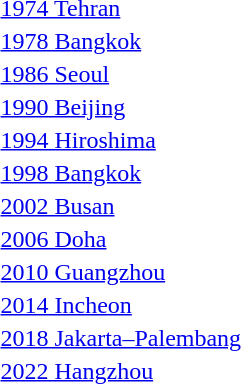<table>
<tr>
<td><a href='#'>1974 Tehran</a></td>
<td></td>
<td></td>
<td></td>
</tr>
<tr>
<td><a href='#'>1978 Bangkok</a></td>
<td></td>
<td></td>
<td></td>
</tr>
<tr>
<td><a href='#'>1986 Seoul</a></td>
<td></td>
<td></td>
<td></td>
</tr>
<tr>
<td><a href='#'>1990 Beijing</a></td>
<td></td>
<td></td>
<td></td>
</tr>
<tr>
<td><a href='#'>1994 Hiroshima</a></td>
<td></td>
<td></td>
<td></td>
</tr>
<tr>
<td><a href='#'>1998 Bangkok</a></td>
<td></td>
<td></td>
<td></td>
</tr>
<tr>
<td><a href='#'>2002 Busan</a></td>
<td></td>
<td></td>
<td></td>
</tr>
<tr>
<td rowspan=2><a href='#'>2006 Doha</a></td>
<td rowspan=2></td>
<td rowspan=2></td>
<td></td>
</tr>
<tr>
<td></td>
</tr>
<tr>
<td rowspan=2><a href='#'>2010 Guangzhou</a></td>
<td rowspan=2></td>
<td rowspan=2></td>
<td></td>
</tr>
<tr>
<td></td>
</tr>
<tr>
<td rowspan=2><a href='#'>2014 Incheon</a></td>
<td rowspan=2></td>
<td rowspan=2></td>
<td></td>
</tr>
<tr>
<td></td>
</tr>
<tr>
<td rowspan=2><a href='#'>2018 Jakarta–Palembang</a></td>
<td rowspan=2></td>
<td rowspan=2></td>
<td></td>
</tr>
<tr>
<td></td>
</tr>
<tr>
<td rowspan=2><a href='#'>2022 Hangzhou</a></td>
<td rowspan=2></td>
<td rowspan=2></td>
<td></td>
</tr>
<tr>
<td></td>
</tr>
</table>
